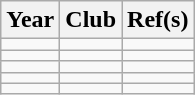<table class="wikitable">
<tr>
<th>Year</th>
<th>Club</th>
<th>Ref(s)</th>
</tr>
<tr>
<td></td>
<td></td>
<td></td>
</tr>
<tr>
<td></td>
<td></td>
<td></td>
</tr>
<tr>
<td></td>
<td></td>
<td></td>
</tr>
<tr>
<td></td>
<td></td>
<td></td>
</tr>
<tr>
<td></td>
<td></td>
<td></td>
</tr>
</table>
